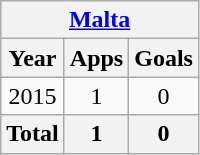<table class="wikitable" style="text-align:center">
<tr>
<th colspan=3><a href='#'>Malta</a></th>
</tr>
<tr>
<th>Year</th>
<th>Apps</th>
<th>Goals</th>
</tr>
<tr>
<td>2015</td>
<td>1</td>
<td>0</td>
</tr>
<tr>
<th>Total</th>
<th>1</th>
<th>0</th>
</tr>
</table>
